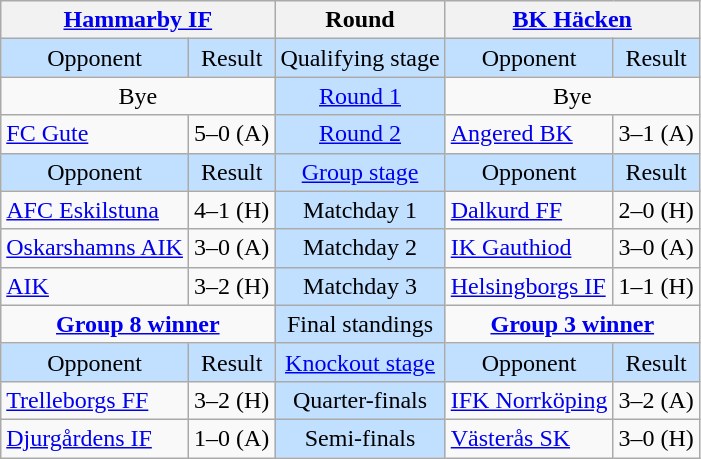<table class="wikitable" style="text-align: center;">
<tr>
<th colspan=2><a href='#'>Hammarby IF</a></th>
<th>Round</th>
<th colspan=2><a href='#'>BK Häcken</a></th>
</tr>
<tr style="background:#c1e0ff;">
<td>Opponent</td>
<td>Result</td>
<td>Qualifying stage</td>
<td>Opponent</td>
<td>Result</td>
</tr>
<tr>
<td colspan="2" align="center">Bye</td>
<td style="background:#c1e0ff;"><a href='#'>Round 1</a></td>
<td colspan="2" align="center">Bye</td>
</tr>
<tr>
<td align=left><a href='#'>FC Gute</a></td>
<td>5–0 (A)</td>
<td style="background:#c1e0ff;"><a href='#'>Round 2</a></td>
<td align=left><a href='#'>Angered BK</a></td>
<td>3–1 (A)</td>
</tr>
<tr style="background:#c1e0ff;">
<td>Opponent</td>
<td>Result</td>
<td><a href='#'>Group stage</a></td>
<td>Opponent</td>
<td>Result</td>
</tr>
<tr>
<td align=left><a href='#'>AFC Eskilstuna</a></td>
<td>4–1 (H)</td>
<td style="background:#c1e0ff;">Matchday 1</td>
<td align=left><a href='#'>Dalkurd FF</a></td>
<td>2–0 (H)</td>
</tr>
<tr>
<td align=left><a href='#'>Oskarshamns AIK</a></td>
<td>3–0 (A)</td>
<td style="background:#c1e0ff;">Matchday 2</td>
<td align=left><a href='#'>IK Gauthiod</a></td>
<td>3–0 (A)</td>
</tr>
<tr>
<td align=left><a href='#'>AIK</a></td>
<td>3–2 (H)</td>
<td style="background:#c1e0ff;">Matchday 3</td>
<td align=left><a href='#'>Helsingborgs IF</a></td>
<td>1–1 (H)</td>
</tr>
<tr>
<td colspan="2" style="text-align:center; vertical-align:top;"><strong><a href='#'>Group 8 winner</a></strong><br></td>
<td style="background:#c1e0ff">Final standings</td>
<td colspan="2" style="text-align:center; vertical-align:top;"><strong><a href='#'>Group 3 winner</a></strong><br></td>
</tr>
<tr style="background:#c1e0ff;">
<td>Opponent</td>
<td>Result</td>
<td><a href='#'>Knockout stage</a></td>
<td>Opponent</td>
<td>Result</td>
</tr>
<tr>
<td align=left><a href='#'>Trelleborgs FF</a></td>
<td>3–2 (H) </td>
<td style="background:#c1e0ff;">Quarter-finals</td>
<td align=left><a href='#'>IFK Norrköping</a></td>
<td>3–2 (A)</td>
</tr>
<tr>
<td align=left><a href='#'>Djurgårdens IF</a></td>
<td>1–0 (A)</td>
<td style="background:#c1e0ff;">Semi-finals</td>
<td align=left><a href='#'>Västerås SK</a></td>
<td>3–0 (H)</td>
</tr>
</table>
